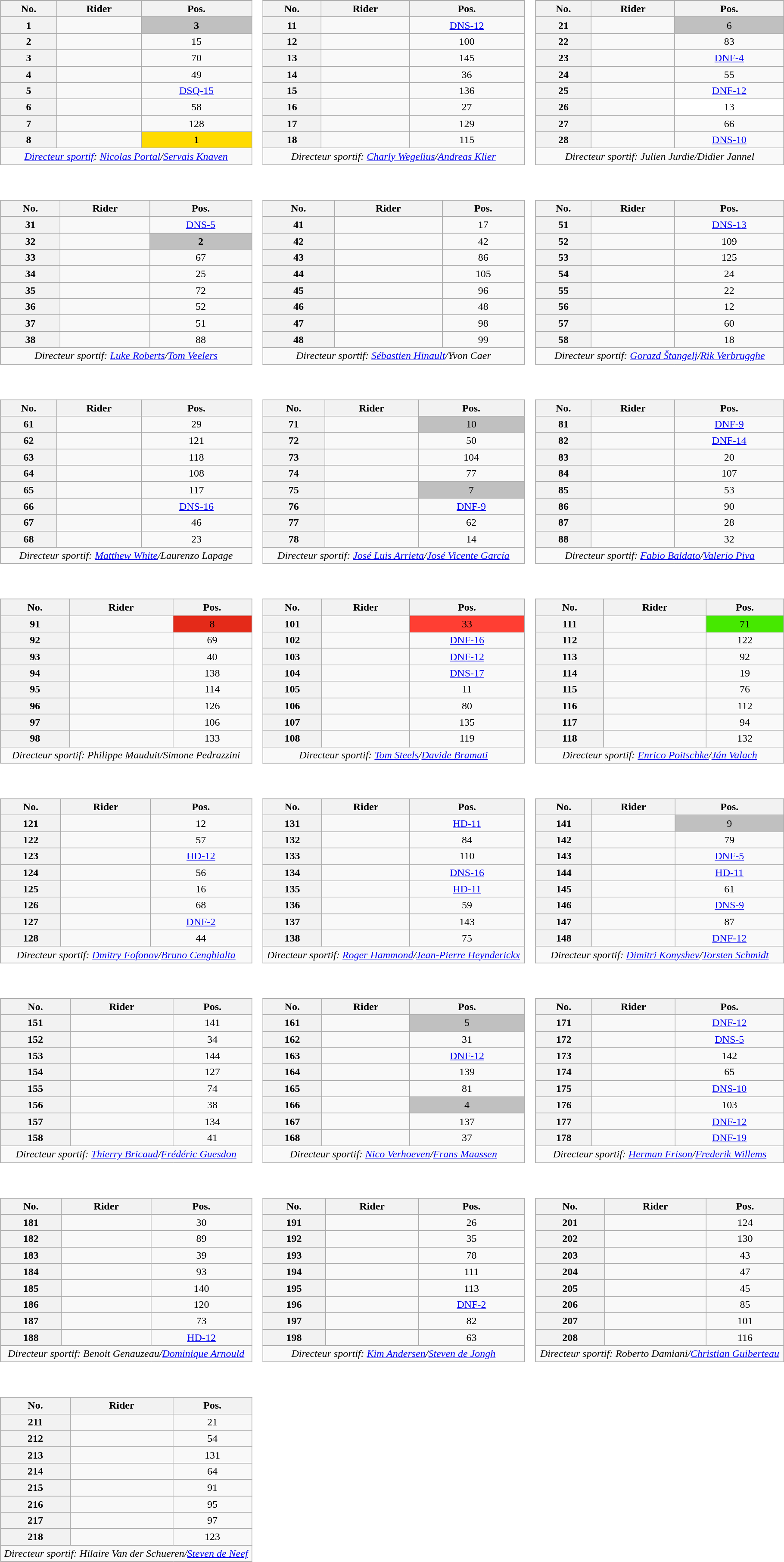<table>
<tr valign="top">
<td style="width:33%;"><br><table class="wikitable plainrowheaders" style="text-align:center; width:97%">
<tr>
</tr>
<tr style="text-align:center;">
<th scope="col">No.</th>
<th scope="col">Rider</th>
<th scope="col">Pos.</th>
</tr>
<tr>
<th scope="row" style="text-align:center;">1</th>
<td style="text-align:left;"></td>
<td style="text-align:center; background:silver;"><strong>3</strong></td>
</tr>
<tr>
<th scope="row" style="text-align:center;">2</th>
<td style="text-align:left;"></td>
<td style="text-align:center;">15</td>
</tr>
<tr>
<th scope="row" style="text-align:center;">3</th>
<td style="text-align:left;"></td>
<td style="text-align:center;">70</td>
</tr>
<tr>
<th scope="row" style="text-align:center;">4</th>
<td style="text-align:left;"></td>
<td style="text-align:center;">49</td>
</tr>
<tr>
<th scope="row" style="text-align:center;">5</th>
<td style="text-align:left;"></td>
<td style="text-align:center;"><a href='#'>DSQ-15</a></td>
</tr>
<tr>
<th scope="row" style="text-align:center;">6</th>
<td style="text-align:left;"></td>
<td style="text-align:center;">58</td>
</tr>
<tr>
<th scope="row" style="text-align:center;">7</th>
<td style="text-align:left;"></td>
<td style="text-align:center;">128</td>
</tr>
<tr>
<th scope="row" style="text-align:center;">8</th>
<td style="text-align:left;">  </td>
<td style="text-align:center; background:#FFDB00;"><strong>1</strong></td>
</tr>
<tr align=center>
<td colspan="3"><em><a href='#'>Directeur sportif</a>: <a href='#'>Nicolas Portal</a>/<a href='#'>Servais Knaven</a></em></td>
</tr>
</table>
</td>
<td><br><table class="wikitable plainrowheaders" style="text-align:center; width:97%">
<tr>
</tr>
<tr style="text-align:center;">
<th scope="col">No.</th>
<th scope="col">Rider</th>
<th scope="col">Pos.</th>
</tr>
<tr>
<th scope="row" style="text-align:center;">11</th>
<td style="text-align:left;"></td>
<td style="text-align:center;"><a href='#'>DNS-12</a></td>
</tr>
<tr>
<th scope="row" style="text-align:center;">12</th>
<td style="text-align:left;"></td>
<td style="text-align:center;">100</td>
</tr>
<tr>
<th scope="row" style="text-align:center;">13</th>
<td style="text-align:left;"></td>
<td style="text-align:center;">145</td>
</tr>
<tr>
<th scope="row" style="text-align:center;">14</th>
<td style="text-align:left;"></td>
<td style="text-align:center;">36</td>
</tr>
<tr>
<th scope="row" style="text-align:center;">15</th>
<td style="text-align:left;"></td>
<td style="text-align:center;">136</td>
</tr>
<tr>
<th scope="row" style="text-align:center;">16</th>
<td style="text-align:left;"></td>
<td style="text-align:center;">27</td>
</tr>
<tr>
<th scope="row" style="text-align:center;">17</th>
<td style="text-align:left;"></td>
<td style="text-align:center;">129</td>
</tr>
<tr>
<th scope="row" style="text-align:center;">18</th>
<td style="text-align:left;"></td>
<td style="text-align:center;">115</td>
</tr>
<tr align=center>
<td colspan="3"><em>Directeur sportif: <a href='#'>Charly Wegelius</a>/<a href='#'>Andreas Klier</a></em></td>
</tr>
</table>
</td>
<td><br><table class="wikitable plainrowheaders" style="text-align:center; width:97%">
<tr>
</tr>
<tr style="text-align:center;">
<th scope="col">No.</th>
<th scope="col">Rider</th>
<th scope="col">Pos.</th>
</tr>
<tr>
<th scope="row" style="text-align:center;">21</th>
<td style="text-align:left;"></td>
<td style="text-align:center; background:silver;">6</td>
</tr>
<tr>
<th scope="row" style="text-align:center;">22</th>
<td style="text-align:left;"></td>
<td style="text-align:center;">83</td>
</tr>
<tr>
<th scope="row" style="text-align:center;">23</th>
<td style="text-align:left;"></td>
<td style="text-align:center;"><a href='#'>DNF-4</a></td>
</tr>
<tr>
<th scope="row" style="text-align:center;">24</th>
<td style="text-align:left;"></td>
<td style="text-align:center;">55</td>
</tr>
<tr>
<th scope="row" style="text-align:center;">25</th>
<td style="text-align:left;"></td>
<td style="text-align:center;"><a href='#'>DNF-12</a></td>
</tr>
<tr>
<th scope="row" style="text-align:center;">26</th>
<td style="text-align:left;"></td>
<td style="text-align:center; background:white;">13</td>
</tr>
<tr>
<th scope="row" style="text-align:center;">27</th>
<td style="text-align:left;"></td>
<td style="text-align:center;">66</td>
</tr>
<tr>
<th scope="row" style="text-align:center;">28</th>
<td style="text-align:left;"></td>
<td style="text-align:center;"><a href='#'>DNS-10</a></td>
</tr>
<tr align=center>
<td colspan="3"><em>Directeur sportif: Julien Jurdie/Didier Jannel</em></td>
</tr>
</table>
</td>
</tr>
<tr valign="top">
<td><br><table class="wikitable plainrowheaders" style="text-align:center; width:97%">
<tr>
</tr>
<tr style="text-align:center;">
<th scope="col">No.</th>
<th scope="col">Rider</th>
<th scope="col">Pos.</th>
</tr>
<tr>
<th scope="row" style="text-align:center;">31</th>
<td style="text-align:left;"></td>
<td style="text-align:center;"><a href='#'>DNS-5</a></td>
</tr>
<tr>
<th scope="row" style="text-align:center;">32</th>
<td style="text-align:left;"></td>
<td style="text-align:center; background:silver;"><strong>2</strong></td>
</tr>
<tr>
<th scope="row" style="text-align:center;">33</th>
<td style="text-align:left;"></td>
<td style="text-align:center;">67</td>
</tr>
<tr>
<th scope="row" style="text-align:center;">34</th>
<td style="text-align:left;"></td>
<td style="text-align:center;">25</td>
</tr>
<tr>
<th scope="row" style="text-align:center;">35</th>
<td style="text-align:left;"></td>
<td style="text-align:center;">72</td>
</tr>
<tr>
<th scope="row" style="text-align:center;">36</th>
<td style="text-align:left;"></td>
<td style="text-align:center;">52</td>
</tr>
<tr>
<th scope="row" style="text-align:center;">37</th>
<td style="text-align:left;"></td>
<td style="text-align:center;">51</td>
</tr>
<tr>
<th scope="row" style="text-align:center;">38</th>
<td style="text-align:left;"></td>
<td style="text-align:center;">88</td>
</tr>
<tr align=center>
<td colspan="3"><em>Directeur sportif: <a href='#'>Luke Roberts</a>/<a href='#'>Tom Veelers</a></em></td>
</tr>
</table>
</td>
<td><br><table class="wikitable plainrowheaders" style="text-align:center; width:97%">
<tr>
</tr>
<tr style="text-align:center;">
<th scope="col">No.</th>
<th scope="col">Rider</th>
<th scope="col">Pos.</th>
</tr>
<tr>
<th scope="row" style="text-align:center;">41</th>
<td style="text-align:left;"></td>
<td style="text-align:center;">17</td>
</tr>
<tr>
<th scope="row" style="text-align:center;">42</th>
<td style="text-align:left;"></td>
<td style="text-align:center;">42</td>
</tr>
<tr>
<th scope="row" style="text-align:center;">43</th>
<td style="text-align:left;"></td>
<td style="text-align:center;">86</td>
</tr>
<tr>
<th scope="row" style="text-align:center;">44</th>
<td style="text-align:left;"></td>
<td style="text-align:center;">105</td>
</tr>
<tr>
<th scope="row" style="text-align:center;">45</th>
<td style="text-align:left;"></td>
<td style="text-align:center;">96</td>
</tr>
<tr>
<th scope="row" style="text-align:center;">46</th>
<td style="text-align:left;"></td>
<td style="text-align:center;">48</td>
</tr>
<tr>
<th scope="row" style="text-align:center;">47</th>
<td style="text-align:left;"></td>
<td style="text-align:center;">98</td>
</tr>
<tr>
<th scope="row" style="text-align:center;">48</th>
<td style="text-align:left;"></td>
<td style="text-align:center;">99</td>
</tr>
<tr align=center>
<td colspan="3"><em>Directeur sportif: <a href='#'>Sébastien Hinault</a>/Yvon Caer</em></td>
</tr>
</table>
</td>
<td><br><table class="wikitable plainrowheaders" style="text-align:center; width:97%">
<tr>
</tr>
<tr style="text-align:center;">
<th scope="col">No.</th>
<th scope="col">Rider</th>
<th scope="col">Pos.</th>
</tr>
<tr>
<th scope="row" style="text-align:center;">51</th>
<td style="text-align:left;"></td>
<td style="text-align:center;"><a href='#'>DNS-13</a></td>
</tr>
<tr>
<th scope="row" style="text-align:center;">52</th>
<td style="text-align:left;"></td>
<td style="text-align:center;">109</td>
</tr>
<tr>
<th scope="row" style="text-align:center;">53</th>
<td style="text-align:left;"></td>
<td style="text-align:center;">125</td>
</tr>
<tr>
<th scope="row" style="text-align:center;">54</th>
<td style="text-align:left;"></td>
<td style="text-align:center;">24</td>
</tr>
<tr>
<th scope="row" style="text-align:center;">55</th>
<td style="text-align:left;"></td>
<td style="text-align:center;">22</td>
</tr>
<tr>
<th scope="row" style="text-align:center;">56</th>
<td style="text-align:left;"></td>
<td style="text-align:center;">12</td>
</tr>
<tr>
<th scope="row" style="text-align:center;">57</th>
<td style="text-align:left;"></td>
<td style="text-align:center;">60</td>
</tr>
<tr>
<th scope="row" style="text-align:center;">58</th>
<td style="text-align:left;"></td>
<td style="text-align:center;">18</td>
</tr>
<tr align=center>
<td colspan="3"><em>Directeur sportif: <a href='#'>Gorazd Štangelj</a>/<a href='#'>Rik Verbrugghe</a></em></td>
</tr>
</table>
</td>
</tr>
<tr valign="top">
<td><br><table class="wikitable plainrowheaders" style="text-align:center; width:97%">
<tr>
</tr>
<tr style="text-align:center;">
<th scope="col">No.</th>
<th scope="col">Rider</th>
<th scope="col">Pos.</th>
</tr>
<tr>
<th scope="row" style="text-align:center;">61</th>
<td style="text-align:left;"></td>
<td style="text-align:center;">29</td>
</tr>
<tr>
<th scope="row" style="text-align:center;">62</th>
<td style="text-align:left;"></td>
<td style="text-align:center;">121</td>
</tr>
<tr>
<th scope="row" style="text-align:center;">63</th>
<td style="text-align:left;"></td>
<td style="text-align:center;">118</td>
</tr>
<tr>
<th scope="row" style="text-align:center;">64</th>
<td style="text-align:left;"></td>
<td style="text-align:center;">108</td>
</tr>
<tr>
<th scope="row" style="text-align:center;">65</th>
<td style="text-align:left;"></td>
<td style="text-align:center;">117</td>
</tr>
<tr>
<th scope="row" style="text-align:center;">66</th>
<td style="text-align:left;"></td>
<td style="text-align:center;"><a href='#'>DNS-16</a></td>
</tr>
<tr>
<th scope="row" style="text-align:center;">67</th>
<td style="text-align:left;"></td>
<td style="text-align:center;">46</td>
</tr>
<tr>
<th scope="row" style="text-align:center;">68</th>
<td style="text-align:left;"></td>
<td style="text-align:center;">23</td>
</tr>
<tr align=center>
<td colspan="3"><em>Directeur sportif: <a href='#'>Matthew White</a>/Laurenzo Lapage</em></td>
</tr>
</table>
</td>
<td><br><table class="wikitable plainrowheaders" style="text-align:center; width:97%">
<tr>
</tr>
<tr style="text-align:center;">
<th scope="col">No.</th>
<th scope="col">Rider</th>
<th scope="col">Pos.</th>
</tr>
<tr>
<th scope="row" style="text-align:center;">71</th>
<td style="text-align:left;"></td>
<td style="text-align:center; background:silver;">10</td>
</tr>
<tr>
<th scope="row" style="text-align:center;">72</th>
<td style="text-align:left;"></td>
<td style="text-align:center;">50</td>
</tr>
<tr>
<th scope="row" style="text-align:center;">73</th>
<td style="text-align:left;"></td>
<td style="text-align:center;">104</td>
</tr>
<tr>
<th scope="row" style="text-align:center;">74</th>
<td style="text-align:left;"></td>
<td style="text-align:center;">77</td>
</tr>
<tr>
<th scope="row" style="text-align:center;">75</th>
<td style="text-align:left;"></td>
<td style="text-align:center; background:silver;">7</td>
</tr>
<tr>
<th scope="row" style="text-align:center;">76</th>
<td style="text-align:left;"></td>
<td style="text-align:center;"><a href='#'>DNF-9</a></td>
</tr>
<tr>
<th scope="row" style="text-align:center;">77</th>
<td style="text-align:left;"></td>
<td style="text-align:center;">62</td>
</tr>
<tr>
<th scope="row" style="text-align:center;">78</th>
<td style="text-align:left;"></td>
<td style="text-align:center;">14</td>
</tr>
<tr align=center>
<td colspan="3"><em>Directeur sportif: <a href='#'>José Luis Arrieta</a>/<a href='#'>José Vicente García</a></em></td>
</tr>
</table>
</td>
<td><br><table class="wikitable plainrowheaders" style="text-align:center; width:97%">
<tr>
</tr>
<tr style="text-align:center;">
<th scope="col">No.</th>
<th scope="col">Rider</th>
<th scope="col">Pos.</th>
</tr>
<tr>
<th scope="row" style="text-align:center;">81</th>
<td style="text-align:left;"></td>
<td style="text-align:center;"><a href='#'>DNF-9</a></td>
</tr>
<tr>
<th scope="row" style="text-align:center;">82</th>
<td style="text-align:left;"></td>
<td style="text-align:center;"><a href='#'>DNF-14</a></td>
</tr>
<tr>
<th scope="row" style="text-align:center;">83</th>
<td style="text-align:left;"></td>
<td style="text-align:center;">20</td>
</tr>
<tr>
<th scope="row" style="text-align:center;">84</th>
<td style="text-align:left;"></td>
<td style="text-align:center;">107</td>
</tr>
<tr>
<th scope="row" style="text-align:center;">85</th>
<td style="text-align:left;"></td>
<td style="text-align:center;">53</td>
</tr>
<tr>
<th scope="row" style="text-align:center;">86</th>
<td style="text-align:left;"></td>
<td style="text-align:center;">90</td>
</tr>
<tr>
<th scope="row" style="text-align:center;">87</th>
<td style="text-align:left;"></td>
<td style="text-align:center;">28</td>
</tr>
<tr>
<th scope="row" style="text-align:center;">88</th>
<td style="text-align:left;"></td>
<td style="text-align:center;">32</td>
</tr>
<tr align=center>
<td colspan="3"><em>Directeur sportif: <a href='#'>Fabio Baldato</a>/<a href='#'>Valerio Piva</a></em></td>
</tr>
</table>
</td>
</tr>
<tr valign="top">
<td><br><table class="wikitable plainrowheaders" style="text-align:center; width:97%">
<tr>
</tr>
<tr style="text-align:center;">
<th scope="col">No.</th>
<th scope="col">Rider</th>
<th scope="col">Pos.</th>
</tr>
<tr>
<th scope="row" style="text-align:center;">91</th>
<td style="text-align:left;"></td>
<td style="text-align:center; background:#E42A19;">8</td>
</tr>
<tr>
<th scope="row" style="text-align:center;">92</th>
<td style="text-align:left;"></td>
<td style="text-align:center;">69</td>
</tr>
<tr>
<th scope="row" style="text-align:center;">93</th>
<td style="text-align:left;"></td>
<td style="text-align:center;">40</td>
</tr>
<tr>
<th scope="row" style="text-align:center;">94</th>
<td style="text-align:left;"></td>
<td style="text-align:center;">138</td>
</tr>
<tr>
<th scope="row" style="text-align:center;">95</th>
<td style="text-align:left;"></td>
<td style="text-align:center;">114</td>
</tr>
<tr>
<th scope="row" style="text-align:center;">96</th>
<td style="text-align:left;"></td>
<td style="text-align:center;">126</td>
</tr>
<tr>
<th scope="row" style="text-align:center;">97</th>
<td style="text-align:left;"></td>
<td style="text-align:center;">106</td>
</tr>
<tr>
<th scope="row" style="text-align:center;">98</th>
<td style="text-align:left;"></td>
<td style="text-align:center;">133</td>
</tr>
<tr align=center>
<td colspan="3"><em>Directeur sportif: Philippe Mauduit/Simone Pedrazzini</em></td>
</tr>
</table>
</td>
<td><br><table class="wikitable plainrowheaders" style="text-align:center; width:97%">
<tr>
</tr>
<tr style="text-align:center;">
<th scope="col">No.</th>
<th scope="col">Rider</th>
<th scope="col">Pos.</th>
</tr>
<tr>
<th scope="row" style="text-align:center;">101</th>
<td style="text-align:left;"> </td>
<td style="text-align:center; background:#FF3E33;">33</td>
</tr>
<tr>
<th scope="row" style="text-align:center;">102</th>
<td style="text-align:left;"></td>
<td style="text-align:center;"><a href='#'>DNF-16</a></td>
</tr>
<tr>
<th scope="row" style="text-align:center;">103</th>
<td style="text-align:left;"></td>
<td style="text-align:center;"><a href='#'>DNF-12</a></td>
</tr>
<tr>
<th scope="row" style="text-align:center;">104</th>
<td style="text-align:left;"></td>
<td style="text-align:center;"><a href='#'>DNS-17</a></td>
</tr>
<tr>
<th scope="row" style="text-align:center;">105</th>
<td style="text-align:left;"></td>
<td style="text-align:center;">11</td>
</tr>
<tr>
<th scope="row" style="text-align:center;">106</th>
<td style="text-align:left;"></td>
<td style="text-align:center;">80</td>
</tr>
<tr>
<th scope="row" style="text-align:center;">107</th>
<td style="text-align:left;"></td>
<td style="text-align:center;">135</td>
</tr>
<tr>
<th scope="row" style="text-align:center;">108</th>
<td style="text-align:left;"></td>
<td style="text-align:center;">119</td>
</tr>
<tr align=center>
<td colspan="3"><em>Directeur sportif: <a href='#'>Tom Steels</a>/<a href='#'>Davide Bramati</a></em></td>
</tr>
</table>
</td>
<td><br><table class="wikitable plainrowheaders" style="text-align:center; width:97%">
<tr>
</tr>
<tr style="text-align:center;">
<th scope="col">No.</th>
<th scope="col">Rider</th>
<th scope="col">Pos.</th>
</tr>
<tr>
<th scope="row" style="text-align:center;">111</th>
<td style="text-align:left;"></td>
<td style="text-align:center; background:#46E800;">71</td>
</tr>
<tr>
<th scope="row" style="text-align:center;">112</th>
<td style="text-align:left;"></td>
<td style="text-align:center;">122</td>
</tr>
<tr>
<th scope="row" style="text-align:center;">113</th>
<td style="text-align:left;"></td>
<td style="text-align:center;">92</td>
</tr>
<tr>
<th scope="row" style="text-align:center;">114</th>
<td style="text-align:left;"></td>
<td style="text-align:center;">19</td>
</tr>
<tr>
<th scope="row" style="text-align:center;">115</th>
<td style="text-align:left;"></td>
<td style="text-align:center;">76</td>
</tr>
<tr>
<th scope="row" style="text-align:center;">116</th>
<td style="text-align:left;"></td>
<td style="text-align:center;">112</td>
</tr>
<tr>
<th scope="row" style="text-align:center;">117</th>
<td style="text-align:left;"></td>
<td style="text-align:center;">94</td>
</tr>
<tr>
<th scope="row" style="text-align:center;">118</th>
<td style="text-align:left;"></td>
<td style="text-align:center;">132</td>
</tr>
<tr align=center>
<td colspan="3"><em>Directeur sportif: <a href='#'>Enrico Poitschke</a>/<a href='#'>Ján Valach</a></em></td>
</tr>
</table>
</td>
</tr>
<tr valign="top">
<td><br><table class="wikitable plainrowheaders" style="text-align:center; width:97%">
<tr>
</tr>
<tr style="text-align:center;">
<th scope="col">No.</th>
<th scope="col">Rider</th>
<th scope="col">Pos.</th>
</tr>
<tr>
<th scope="row" style="text-align:center;">121</th>
<td style="text-align:left;"></td>
<td style="text-align:center;">12</td>
</tr>
<tr>
<th scope="row" style="text-align:center;">122</th>
<td style="text-align:left;"></td>
<td style="text-align:center;">57</td>
</tr>
<tr>
<th scope="row" style="text-align:center;">123</th>
<td style="text-align:left;"></td>
<td style="text-align:center;"><a href='#'>HD-12</a></td>
</tr>
<tr>
<th scope="row" style="text-align:center;">124</th>
<td style="text-align:left;"></td>
<td style="text-align:center;">56</td>
</tr>
<tr>
<th scope="row" style="text-align:center;">125</th>
<td style="text-align:left;"></td>
<td style="text-align:center;">16</td>
</tr>
<tr>
<th scope="row" style="text-align:center;">126</th>
<td style="text-align:left;"></td>
<td style="text-align:center;">68</td>
</tr>
<tr>
<th scope="row" style="text-align:center;">127</th>
<td style="text-align:left;"></td>
<td style="text-align:center;"><a href='#'>DNF-2</a></td>
</tr>
<tr>
<th scope="row" style="text-align:center;">128</th>
<td style="text-align:left;"></td>
<td style="text-align:center;">44</td>
</tr>
<tr align=center>
<td colspan="3"><em>Directeur sportif: <a href='#'>Dmitry Fofonov</a>/<a href='#'>Bruno Cenghialta</a></em></td>
</tr>
</table>
</td>
<td><br><table class="wikitable plainrowheaders" style="text-align:center; width:97%">
<tr>
</tr>
<tr style="text-align:center;">
<th scope="col">No.</th>
<th scope="col">Rider</th>
<th scope="col">Pos.</th>
</tr>
<tr>
<th scope="row" style="text-align:center;">131</th>
<td style="text-align:left;"></td>
<td style="text-align:center;"><a href='#'>HD-11</a></td>
</tr>
<tr>
<th scope="row" style="text-align:center;">132</th>
<td style="text-align:left;"></td>
<td style="text-align:center;">84</td>
</tr>
<tr>
<th scope="row" style="text-align:center;">133</th>
<td style="text-align:left;"></td>
<td style="text-align:center;">110</td>
</tr>
<tr>
<th scope="row" style="text-align:center;">134</th>
<td style="text-align:left;"></td>
<td style="text-align:center;"><a href='#'>DNS-16</a></td>
</tr>
<tr>
<th scope="row" style="text-align:center;">135</th>
<td style="text-align:left;"></td>
<td style="text-align:center;"><a href='#'>HD-11</a></td>
</tr>
<tr>
<th scope="row" style="text-align:center;">136</th>
<td style="text-align:left;"></td>
<td style="text-align:center;">59</td>
</tr>
<tr>
<th scope="row" style="text-align:center;">137</th>
<td style="text-align:left;"></td>
<td style="text-align:center;">143</td>
</tr>
<tr>
<th scope="row" style="text-align:center;">138</th>
<td style="text-align:left;"></td>
<td style="text-align:center;">75</td>
</tr>
<tr align=center>
<td colspan="3"><em>Directeur sportif: <a href='#'>Roger Hammond</a>/<a href='#'>Jean-Pierre Heynderickx</a></em></td>
</tr>
</table>
</td>
<td><br><table class="wikitable plainrowheaders" style="text-align:center; width:97%">
<tr>
</tr>
<tr style="text-align:center;">
<th scope="col">No.</th>
<th scope="col">Rider</th>
<th scope="col">Pos.</th>
</tr>
<tr>
<th scope="row" style="text-align:center;">141</th>
<td style="text-align:left;"></td>
<td style="text-align:center; background:silver;">9</td>
</tr>
<tr>
<th scope="row" style="text-align:center;">142</th>
<td style="text-align:left;"></td>
<td style="text-align:center;">79</td>
</tr>
<tr>
<th scope="row" style="text-align:center;">143</th>
<td style="text-align:left;"></td>
<td style="text-align:center;"><a href='#'>DNF-5</a></td>
</tr>
<tr>
<th scope="row" style="text-align:center;">144</th>
<td style="text-align:left;"></td>
<td style="text-align:center;"><a href='#'>HD-11</a></td>
</tr>
<tr>
<th scope="row" style="text-align:center;">145</th>
<td style="text-align:left;"></td>
<td style="text-align:center;">61</td>
</tr>
<tr>
<th scope="row" style="text-align:center;">146</th>
<td style="text-align:left;"></td>
<td style="text-align:center;"><a href='#'>DNS-9</a></td>
</tr>
<tr>
<th scope="row" style="text-align:center;">147</th>
<td style="text-align:left;"></td>
<td style="text-align:center;">87</td>
</tr>
<tr>
<th scope="row" style="text-align:center;">148</th>
<td style="text-align:left;"></td>
<td style="text-align:center;"><a href='#'>DNF-12</a></td>
</tr>
<tr align=center>
<td colspan="3"><em>Directeur sportif: <a href='#'>Dimitri Konyshev</a>/<a href='#'>Torsten Schmidt</a></em></td>
</tr>
</table>
</td>
</tr>
<tr valign="top">
<td><br><table class="wikitable plainrowheaders" style="text-align:center; width:97%">
<tr>
</tr>
<tr style="text-align:center;">
<th scope="col">No.</th>
<th scope="col">Rider</th>
<th scope="col">Pos.</th>
</tr>
<tr>
<th scope="row" style="text-align:center;">151</th>
<td style="text-align:left;"></td>
<td style="text-align:center;">141</td>
</tr>
<tr>
<th scope="row" style="text-align:center;">152</th>
<td style="text-align:left;"></td>
<td style="text-align:center;">34</td>
</tr>
<tr>
<th scope="row" style="text-align:center;">153</th>
<td style="text-align:left;"></td>
<td style="text-align:center;">144</td>
</tr>
<tr>
<th scope="row" style="text-align:center;">154</th>
<td style="text-align:left;"></td>
<td style="text-align:center;">127</td>
</tr>
<tr>
<th scope="row" style="text-align:center;">155</th>
<td style="text-align:left;"></td>
<td style="text-align:center;">74</td>
</tr>
<tr>
<th scope="row" style="text-align:center;">156</th>
<td style="text-align:left;"></td>
<td style="text-align:center;">38</td>
</tr>
<tr>
<th scope="row" style="text-align:center;">157</th>
<td style="text-align:left;"></td>
<td style="text-align:center;">134</td>
</tr>
<tr>
<th scope="row" style="text-align:center;">158</th>
<td style="text-align:left;"></td>
<td style="text-align:center;">41</td>
</tr>
<tr align=center>
<td colspan="3"><em>Directeur sportif: <a href='#'>Thierry Bricaud</a>/<a href='#'>Frédéric Guesdon</a></em></td>
</tr>
</table>
</td>
<td><br><table class="wikitable plainrowheaders" style="text-align:center; width:97%">
<tr>
</tr>
<tr style="text-align:center;">
<th scope="col">No.</th>
<th scope="col">Rider</th>
<th scope="col">Pos.</th>
</tr>
<tr>
<th scope="row" style="text-align:center;">161</th>
<td style="text-align:left;"></td>
<td style="text-align:center; background:silver;">5</td>
</tr>
<tr>
<th scope="row" style="text-align:center;">162</th>
<td style="text-align:left;"></td>
<td style="text-align:center;">31</td>
</tr>
<tr>
<th scope="row" style="text-align:center;">163</th>
<td style="text-align:left;"></td>
<td style="text-align:center;"><a href='#'>DNF-12</a></td>
</tr>
<tr>
<th scope="row" style="text-align:center;">164</th>
<td style="text-align:left;"></td>
<td style="text-align:center;">139</td>
</tr>
<tr>
<th scope="row" style="text-align:center;">165</th>
<td style="text-align:left;"></td>
<td style="text-align:center;">81</td>
</tr>
<tr>
<th scope="row" style="text-align:center;">166</th>
<td style="text-align:left;"></td>
<td style="text-align:center; background:silver;">4</td>
</tr>
<tr>
<th scope="row" style="text-align:center;">167</th>
<td style="text-align:left;"></td>
<td style="text-align:center;">137</td>
</tr>
<tr>
<th scope="row" style="text-align:center;">168</th>
<td style="text-align:left;"></td>
<td style="text-align:center;">37</td>
</tr>
<tr align=center>
<td colspan="3"><em>Directeur sportif: <a href='#'>Nico Verhoeven</a>/<a href='#'>Frans Maassen</a></em></td>
</tr>
</table>
</td>
<td><br><table class="wikitable plainrowheaders" style="text-align:center; width:97%">
<tr>
</tr>
<tr style="text-align:center;">
<th scope="col">No.</th>
<th scope="col">Rider</th>
<th scope="col">Pos.</th>
</tr>
<tr>
<th scope="row" style="text-align:center;">171</th>
<td style="text-align:left;"></td>
<td style="text-align:center;"><a href='#'>DNF-12</a></td>
</tr>
<tr>
<th scope="row" style="text-align:center;">172</th>
<td style="text-align:left;"></td>
<td style="text-align:center;"><a href='#'>DNS-5</a></td>
</tr>
<tr>
<th scope="row" style="text-align:center;">173</th>
<td style="text-align:left;"></td>
<td style="text-align:center;">142</td>
</tr>
<tr>
<th scope="row" style="text-align:center;">174</th>
<td style="text-align:left;"></td>
<td style="text-align:center;">65</td>
</tr>
<tr>
<th scope="row" style="text-align:center;">175</th>
<td style="text-align:left;"></td>
<td style="text-align:center;"><a href='#'>DNS-10</a></td>
</tr>
<tr>
<th scope="row" style="text-align:center;">176</th>
<td style="text-align:left;"></td>
<td style="text-align:center;">103</td>
</tr>
<tr>
<th scope="row" style="text-align:center;">177</th>
<td style="text-align:left;"></td>
<td style="text-align:center;"><a href='#'>DNF-12</a></td>
</tr>
<tr>
<th scope="row" style="text-align:center;">178</th>
<td style="text-align:left;"></td>
<td style="text-align:center;"><a href='#'>DNF-19</a></td>
</tr>
<tr align=center>
<td colspan="3"><em>Directeur sportif: <a href='#'>Herman Frison</a>/<a href='#'>Frederik Willems</a></em></td>
</tr>
</table>
</td>
</tr>
<tr valign="top">
<td><br><table class="wikitable plainrowheaders" style="text-align:center; width:97%">
<tr>
</tr>
<tr style="text-align:center;">
<th scope="col">No.</th>
<th scope="col">Rider</th>
<th scope="col">Pos.</th>
</tr>
<tr>
<th scope="row" style="text-align:center;">181</th>
<td style="text-align:left;"></td>
<td style="text-align:center;">30</td>
</tr>
<tr>
<th scope="row" style="text-align:center;">182</th>
<td style="text-align:left;"></td>
<td style="text-align:center;">89</td>
</tr>
<tr>
<th scope="row" style="text-align:center;">183</th>
<td style="text-align:left;"></td>
<td style="text-align:center;">39</td>
</tr>
<tr>
<th scope="row" style="text-align:center;">184</th>
<td style="text-align:left;"></td>
<td style="text-align:center;">93</td>
</tr>
<tr>
<th scope="row" style="text-align:center;">185</th>
<td style="text-align:left;"></td>
<td style="text-align:center;">140</td>
</tr>
<tr>
<th scope="row" style="text-align:center;">186</th>
<td style="text-align:left;"></td>
<td style="text-align:center;">120</td>
</tr>
<tr>
<th scope="row" style="text-align:center;">187</th>
<td style="text-align:left;"></td>
<td style="text-align:center;">73</td>
</tr>
<tr>
<th scope="row" style="text-align:center;">188</th>
<td style="text-align:left;"></td>
<td style="text-align:center;"><a href='#'>HD-12</a></td>
</tr>
<tr align=center>
<td colspan="3"><em>Directeur sportif: Benoit Genauzeau/<a href='#'>Dominique Arnould</a></em></td>
</tr>
</table>
</td>
<td><br><table class="wikitable plainrowheaders" style="text-align:center; width:97%">
<tr>
</tr>
<tr style="text-align:center;">
<th scope="col">No.</th>
<th scope="col">Rider</th>
<th scope="col">Pos.</th>
</tr>
<tr>
<th scope="row" style="text-align:center;">191</th>
<td style="text-align:left;"></td>
<td style="text-align:center;">26</td>
</tr>
<tr>
<th scope="row" style="text-align:center;">192</th>
<td style="text-align:left;"></td>
<td style="text-align:center;">35</td>
</tr>
<tr>
<th scope="row" style="text-align:center;">193</th>
<td style="text-align:left;"></td>
<td style="text-align:center;">78</td>
</tr>
<tr>
<th scope="row" style="text-align:center;">194</th>
<td style="text-align:left;"></td>
<td style="text-align:center;">111</td>
</tr>
<tr>
<th scope="row" style="text-align:center;">195</th>
<td style="text-align:left;"></td>
<td style="text-align:center;">113</td>
</tr>
<tr>
<th scope="row" style="text-align:center;">196</th>
<td style="text-align:left;"></td>
<td style="text-align:center;"><a href='#'>DNF-2</a></td>
</tr>
<tr>
<th scope="row" style="text-align:center;">197</th>
<td style="text-align:left;"></td>
<td style="text-align:center;">82</td>
</tr>
<tr>
<th scope="row" style="text-align:center;">198</th>
<td style="text-align:left;"></td>
<td style="text-align:center;">63</td>
</tr>
<tr align=center>
<td colspan="3"><em>Directeur sportif: <a href='#'>Kim Andersen</a>/<a href='#'>Steven de Jongh</a></em></td>
</tr>
</table>
</td>
<td><br><table class="wikitable plainrowheaders" style="text-align:center; width:97%">
<tr>
</tr>
<tr style="text-align:center;">
<th scope="col">No.</th>
<th scope="col">Rider</th>
<th scope="col">Pos.</th>
</tr>
<tr>
<th scope="row" style="text-align:center;">201</th>
<td style="text-align:left;"></td>
<td style="text-align:center;">124</td>
</tr>
<tr>
<th scope="row" style="text-align:center;">202</th>
<td style="text-align:left;"></td>
<td style="text-align:center;">130</td>
</tr>
<tr>
<th scope="row" style="text-align:center;">203</th>
<td style="text-align:left;"></td>
<td style="text-align:center;">43</td>
</tr>
<tr>
<th scope="row" style="text-align:center;">204</th>
<td style="text-align:left;"></td>
<td style="text-align:center;">47</td>
</tr>
<tr>
<th scope="row" style="text-align:center;">205</th>
<td style="text-align:left;"></td>
<td style="text-align:center;">45</td>
</tr>
<tr>
<th scope="row" style="text-align:center;">206</th>
<td style="text-align:left;"></td>
<td style="text-align:center;">85</td>
</tr>
<tr>
<th scope="row" style="text-align:center;">207</th>
<td style="text-align:left;"></td>
<td style="text-align:center;">101</td>
</tr>
<tr>
<th scope="row" style="text-align:center;">208</th>
<td style="text-align:left;"></td>
<td style="text-align:center;">116</td>
</tr>
<tr align=center>
<td colspan="3"><em>Directeur sportif: Roberto Damiani/<a href='#'>Christian Guiberteau</a></em></td>
</tr>
</table>
</td>
</tr>
<tr valign="top">
<td><br><table class="wikitable plainrowheaders" style="text-align:center; width:97%">
<tr>
</tr>
<tr style="text-align:center;">
<th scope="col">No.</th>
<th scope="col">Rider</th>
<th scope="col">Pos.</th>
</tr>
<tr>
<th scope="row" style="text-align:center;">211</th>
<td style="text-align:left;"></td>
<td style="text-align:center;">21</td>
</tr>
<tr>
<th scope="row" style="text-align:center;">212</th>
<td style="text-align:left;"></td>
<td style="text-align:center;">54</td>
</tr>
<tr>
<th scope="row" style="text-align:center;">213</th>
<td style="text-align:left;"></td>
<td style="text-align:center;">131</td>
</tr>
<tr>
<th scope="row" style="text-align:center;">214</th>
<td style="text-align:left;"></td>
<td style="text-align:center;">64</td>
</tr>
<tr>
<th scope="row" style="text-align:center;">215</th>
<td style="text-align:left;"></td>
<td style="text-align:center;">91</td>
</tr>
<tr>
<th scope="row" style="text-align:center;">216</th>
<td style="text-align:left;"></td>
<td style="text-align:center;">95</td>
</tr>
<tr>
<th scope="row" style="text-align:center;">217</th>
<td style="text-align:left;"></td>
<td style="text-align:center;">97</td>
</tr>
<tr>
<th scope="row" style="text-align:center;">218</th>
<td style="text-align:left;"></td>
<td style="text-align:center;">123</td>
</tr>
<tr align=center>
<td colspan="3"><em>Directeur sportif: Hilaire Van der Schueren/<a href='#'>Steven de Neef</a></em></td>
</tr>
</table>
</td>
</tr>
</table>
